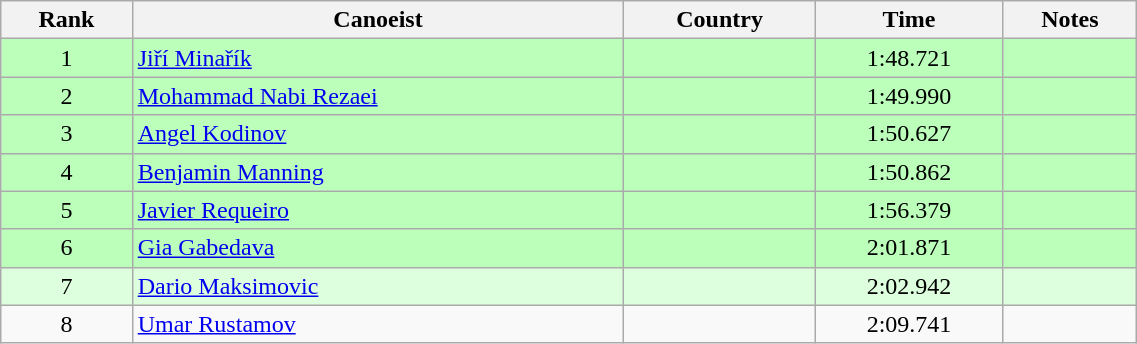<table class="wikitable" style="text-align:center;width: 60%">
<tr>
<th>Rank</th>
<th>Canoeist</th>
<th>Country</th>
<th>Time</th>
<th>Notes</th>
</tr>
<tr bgcolor=bbffbb>
<td>1</td>
<td align="left"><a href='#'>Jiří Minařík</a></td>
<td align="left"></td>
<td>1:48.721</td>
<td></td>
</tr>
<tr bgcolor=bbffbb>
<td>2</td>
<td align="left"><a href='#'>Mohammad Nabi Rezaei</a></td>
<td align="left"></td>
<td>1:49.990</td>
<td></td>
</tr>
<tr bgcolor=bbffbb>
<td>3</td>
<td align="left"><a href='#'>Angel Kodinov</a></td>
<td align="left"></td>
<td>1:50.627</td>
<td></td>
</tr>
<tr bgcolor=bbffbb>
<td>4</td>
<td align="left"><a href='#'>Benjamin Manning</a></td>
<td align="left"></td>
<td>1:50.862</td>
<td></td>
</tr>
<tr bgcolor=bbffbb>
<td>5</td>
<td align="left"><a href='#'>Javier Requeiro</a></td>
<td align="left"></td>
<td>1:56.379</td>
<td></td>
</tr>
<tr bgcolor=bbffbb>
<td>6</td>
<td align="left"><a href='#'>Gia Gabedava</a></td>
<td align="left"></td>
<td>2:01.871</td>
<td></td>
</tr>
<tr bgcolor=ddffdd>
<td>7</td>
<td align="left"><a href='#'>Dario Maksimovic</a></td>
<td align="left"></td>
<td>2:02.942</td>
<td></td>
</tr>
<tr>
<td>8</td>
<td align="left"><a href='#'>Umar Rustamov</a></td>
<td align="left"></td>
<td>2:09.741</td>
<td></td>
</tr>
</table>
